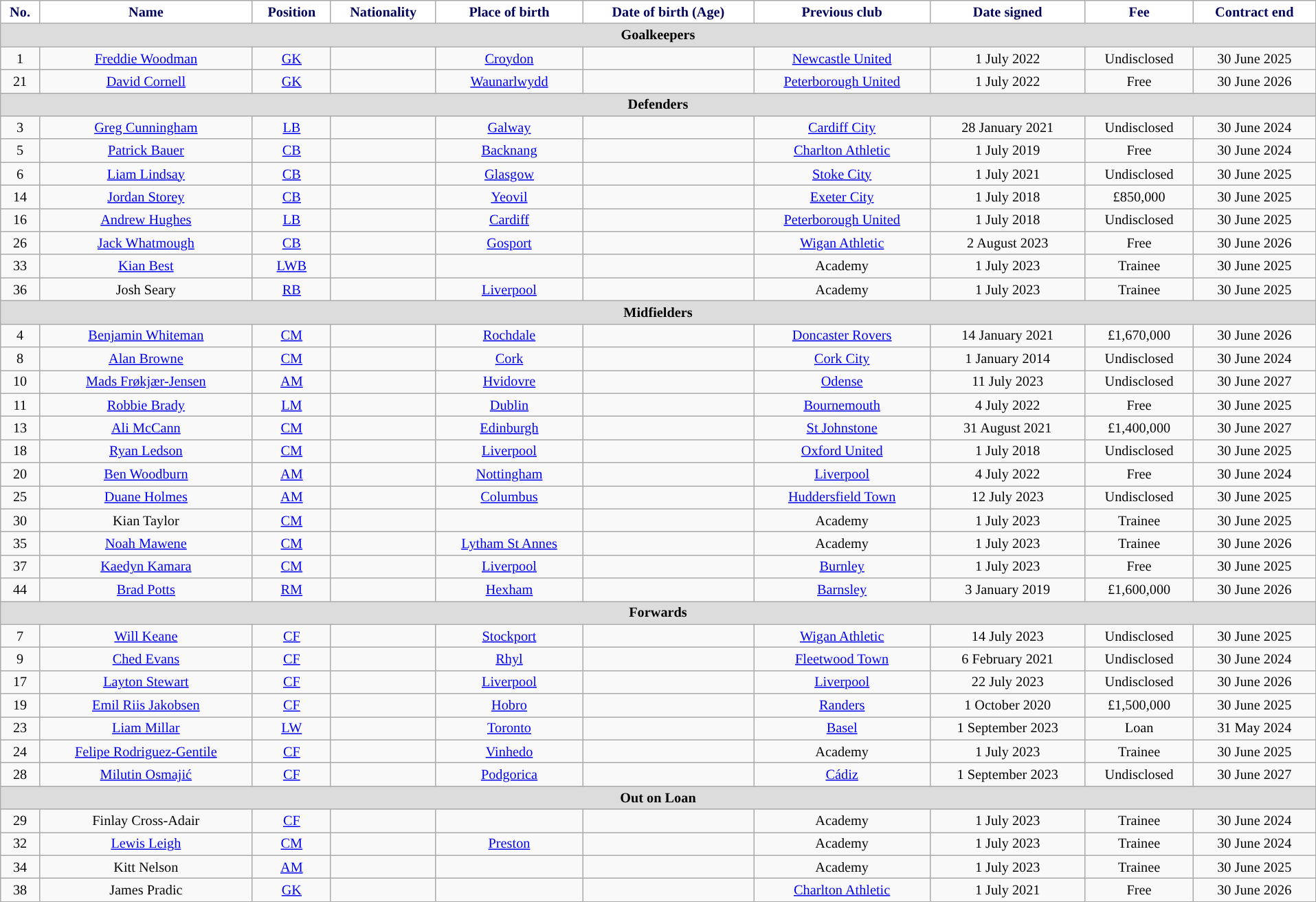<table class="wikitable" style="text-align:center; font-size:84.5%; width:101%;">
<tr>
<th style="background:#ffffff;color:#00005a; ">No.</th>
<th style="background:#ffffff;color:#00005a; ">Name</th>
<th style="background:#ffffff;color:#00005a; ">Position</th>
<th style="background:#ffffff;color:#00005a; ">Nationality</th>
<th style="background:#ffffff;color:#00005a; ">Place of birth</th>
<th style="background:#ffffff;color:#00005a; ">Date of birth (Age)</th>
<th style="background:#ffffff;color:#00005a; ">Previous club</th>
<th style="background:#ffffff;color:#00005a; ">Date signed</th>
<th style="background:#ffffff;color:#00005a; ">Fee</th>
<th style="background:#ffffff;color:#00005a; ">Contract end</th>
</tr>
<tr>
<th colspan="14" style="background:#dcdcdc; tepxt-align:center;">Goalkeepers</th>
</tr>
<tr>
<td>1</td>
<td><a href='#'>Freddie Woodman</a></td>
<td><a href='#'>GK</a></td>
<td></td>
<td><a href='#'>Croydon</a></td>
<td></td>
<td><a href='#'>Newcastle United</a></td>
<td>1 July 2022</td>
<td>Undisclosed</td>
<td>30 June 2025</td>
</tr>
<tr>
<td>21</td>
<td><a href='#'>David Cornell</a></td>
<td><a href='#'>GK</a></td>
<td></td>
<td><a href='#'>Waunarlwydd</a></td>
<td></td>
<td><a href='#'>Peterborough United</a></td>
<td>1 July 2022</td>
<td>Free</td>
<td>30 June 2026</td>
</tr>
<tr>
<th colspan="14" style="background:#dcdcdc; tepxt-align:center;">Defenders</th>
</tr>
<tr>
<td>3</td>
<td><a href='#'>Greg Cunningham</a></td>
<td><a href='#'>LB</a></td>
<td></td>
<td><a href='#'>Galway</a></td>
<td></td>
<td> <a href='#'>Cardiff City</a></td>
<td>28 January 2021</td>
<td>Undisclosed</td>
<td>30 June 2024</td>
</tr>
<tr>
<td>5</td>
<td><a href='#'>Patrick Bauer</a></td>
<td><a href='#'>CB</a></td>
<td></td>
<td><a href='#'>Backnang</a></td>
<td></td>
<td><a href='#'>Charlton Athletic</a></td>
<td>1 July 2019</td>
<td>Free</td>
<td>30 June 2024</td>
</tr>
<tr>
<td>6</td>
<td><a href='#'>Liam Lindsay</a></td>
<td><a href='#'>CB</a></td>
<td></td>
<td><a href='#'>Glasgow</a></td>
<td></td>
<td><a href='#'>Stoke City</a></td>
<td>1 July 2021</td>
<td>Undisclosed</td>
<td>30 June 2025</td>
</tr>
<tr>
<td>14</td>
<td><a href='#'>Jordan Storey</a></td>
<td><a href='#'>CB</a></td>
<td></td>
<td><a href='#'>Yeovil</a></td>
<td></td>
<td><a href='#'>Exeter City</a></td>
<td>1 July 2018</td>
<td>£850,000</td>
<td>30 June 2025</td>
</tr>
<tr>
<td>16</td>
<td><a href='#'>Andrew Hughes</a></td>
<td><a href='#'>LB</a></td>
<td></td>
<td><a href='#'>Cardiff</a></td>
<td></td>
<td><a href='#'>Peterborough United</a></td>
<td>1 July 2018</td>
<td>Undisclosed</td>
<td>30 June 2025</td>
</tr>
<tr>
<td>26</td>
<td><a href='#'>Jack Whatmough</a></td>
<td><a href='#'>CB</a></td>
<td></td>
<td><a href='#'>Gosport</a></td>
<td></td>
<td><a href='#'>Wigan Athletic</a></td>
<td>2 August 2023</td>
<td>Free</td>
<td>30 June 2026</td>
</tr>
<tr>
<td>33</td>
<td><a href='#'>Kian Best</a></td>
<td><a href='#'>LWB</a></td>
<td></td>
<td></td>
<td></td>
<td>Academy</td>
<td>1 July 2023</td>
<td>Trainee</td>
<td>30 June 2025</td>
</tr>
<tr>
<td>36</td>
<td>Josh Seary</td>
<td><a href='#'>RB</a></td>
<td></td>
<td> <a href='#'>Liverpool</a></td>
<td></td>
<td>Academy</td>
<td>1 July 2023</td>
<td>Trainee</td>
<td>30 June 2025</td>
</tr>
<tr>
<th colspan="14" style="background:#dcdcdc; tepxt-align:center;">Midfielders</th>
</tr>
<tr>
<td>4</td>
<td><a href='#'>Benjamin Whiteman</a></td>
<td><a href='#'>CM</a></td>
<td></td>
<td><a href='#'>Rochdale</a></td>
<td></td>
<td><a href='#'>Doncaster Rovers</a></td>
<td>14 January 2021</td>
<td>£1,670,000</td>
<td>30 June 2026</td>
</tr>
<tr>
<td>8</td>
<td><a href='#'>Alan Browne</a></td>
<td><a href='#'>CM</a></td>
<td></td>
<td><a href='#'>Cork</a></td>
<td></td>
<td> <a href='#'>Cork City</a></td>
<td>1 January 2014</td>
<td>Undisclosed</td>
<td>30 June 2024</td>
</tr>
<tr>
<td>10</td>
<td><a href='#'>Mads Frøkjær-Jensen</a></td>
<td><a href='#'>AM</a></td>
<td></td>
<td><a href='#'>Hvidovre</a></td>
<td></td>
<td> <a href='#'>Odense</a></td>
<td>11 July 2023</td>
<td>Undisclosed</td>
<td>30 June 2027</td>
</tr>
<tr>
<td>11</td>
<td><a href='#'>Robbie Brady</a></td>
<td><a href='#'>LM</a></td>
<td></td>
<td><a href='#'>Dublin</a></td>
<td></td>
<td><a href='#'>Bournemouth</a></td>
<td>4 July 2022</td>
<td>Free</td>
<td>30 June 2025</td>
</tr>
<tr>
<td>13</td>
<td><a href='#'>Ali McCann</a></td>
<td><a href='#'>CM</a></td>
<td></td>
<td> <a href='#'>Edinburgh</a></td>
<td></td>
<td> <a href='#'>St Johnstone</a></td>
<td>31 August 2021</td>
<td>£1,400,000</td>
<td>30 June 2027</td>
</tr>
<tr>
<td>18</td>
<td><a href='#'>Ryan Ledson</a></td>
<td><a href='#'>CM</a></td>
<td></td>
<td><a href='#'>Liverpool</a></td>
<td></td>
<td><a href='#'>Oxford United</a></td>
<td>1 July 2018</td>
<td>Undisclosed</td>
<td>30 June 2025</td>
</tr>
<tr>
<td>20</td>
<td><a href='#'>Ben Woodburn</a></td>
<td><a href='#'>AM</a></td>
<td></td>
<td> <a href='#'>Nottingham</a></td>
<td></td>
<td><a href='#'>Liverpool</a></td>
<td>4 July 2022</td>
<td>Free</td>
<td>30 June 2024</td>
</tr>
<tr>
<td>25</td>
<td><a href='#'>Duane Holmes</a></td>
<td><a href='#'>AM</a></td>
<td></td>
<td><a href='#'>Columbus</a></td>
<td></td>
<td><a href='#'>Huddersfield Town</a></td>
<td>12 July 2023</td>
<td>Undisclosed</td>
<td>30 June 2025</td>
</tr>
<tr>
<td>30</td>
<td>Kian Taylor</td>
<td><a href='#'>CM</a></td>
<td></td>
<td></td>
<td></td>
<td>Academy</td>
<td>1 July 2023</td>
<td>Trainee</td>
<td>30 June 2025</td>
</tr>
<tr>
<td>35</td>
<td><a href='#'>Noah Mawene</a></td>
<td><a href='#'>CM</a></td>
<td></td>
<td><a href='#'>Lytham St Annes</a></td>
<td></td>
<td>Academy</td>
<td>1 July 2023</td>
<td>Trainee</td>
<td>30 June 2026</td>
</tr>
<tr>
<td>37</td>
<td><a href='#'>Kaedyn Kamara</a></td>
<td><a href='#'>CM</a></td>
<td></td>
<td><a href='#'>Liverpool</a></td>
<td></td>
<td><a href='#'>Burnley</a></td>
<td>1 July 2023</td>
<td>Free</td>
<td>30 June 2025</td>
</tr>
<tr>
<td>44</td>
<td><a href='#'>Brad Potts</a></td>
<td><a href='#'>RM</a></td>
<td></td>
<td><a href='#'>Hexham</a></td>
<td></td>
<td><a href='#'>Barnsley</a></td>
<td>3 January 2019</td>
<td>£1,600,000</td>
<td>30 June 2026</td>
</tr>
<tr>
<th colspan="14" style="background:#dcdcdc; tepxt-align:center;">Forwards</th>
</tr>
<tr>
<td>7</td>
<td><a href='#'>Will Keane</a></td>
<td><a href='#'>CF</a></td>
<td></td>
<td> <a href='#'>Stockport</a></td>
<td></td>
<td><a href='#'>Wigan Athletic</a></td>
<td>14 July 2023</td>
<td>Undisclosed</td>
<td>30 June 2025</td>
</tr>
<tr>
<td>9</td>
<td><a href='#'>Ched Evans</a></td>
<td><a href='#'>CF</a></td>
<td></td>
<td><a href='#'>Rhyl</a></td>
<td></td>
<td><a href='#'>Fleetwood Town</a></td>
<td>6 February 2021</td>
<td>Undisclosed</td>
<td>30 June 2024</td>
</tr>
<tr>
<td>17</td>
<td><a href='#'>Layton Stewart</a></td>
<td><a href='#'>CF</a></td>
<td></td>
<td><a href='#'>Liverpool</a></td>
<td></td>
<td><a href='#'>Liverpool</a></td>
<td>22 July 2023</td>
<td>Undisclosed</td>
<td>30 June 2026</td>
</tr>
<tr>
<td>19</td>
<td><a href='#'>Emil Riis Jakobsen</a></td>
<td><a href='#'>CF</a></td>
<td></td>
<td><a href='#'>Hobro</a></td>
<td></td>
<td> <a href='#'>Randers</a></td>
<td>1 October 2020</td>
<td>£1,500,000</td>
<td>30 June 2025</td>
</tr>
<tr>
<td>23</td>
<td><a href='#'>Liam Millar</a></td>
<td><a href='#'>LW</a></td>
<td></td>
<td><a href='#'>Toronto</a></td>
<td></td>
<td> <a href='#'>Basel</a></td>
<td>1 September 2023</td>
<td>Loan</td>
<td>31 May 2024</td>
</tr>
<tr>
<td>24</td>
<td><a href='#'>Felipe Rodriguez-Gentile</a></td>
<td><a href='#'>CF</a></td>
<td></td>
<td> <a href='#'>Vinhedo</a></td>
<td></td>
<td>Academy</td>
<td>1 July 2023</td>
<td>Trainee</td>
<td>30 June 2025</td>
</tr>
<tr>
<td>28</td>
<td><a href='#'>Milutin Osmajić</a></td>
<td><a href='#'>CF</a></td>
<td></td>
<td><a href='#'>Podgorica</a></td>
<td></td>
<td> <a href='#'>Cádiz</a></td>
<td>1 September 2023</td>
<td>Undisclosed</td>
<td>30 June 2027</td>
</tr>
<tr>
<th colspan="14" style="background:#dcdcdc; tepxt-align:center;">Out on Loan</th>
</tr>
<tr>
<td>29</td>
<td>Finlay Cross-Adair</td>
<td><a href='#'>CF</a></td>
<td></td>
<td></td>
<td></td>
<td>Academy</td>
<td>1 July 2023</td>
<td>Trainee</td>
<td>30 June 2024</td>
</tr>
<tr>
<td>32</td>
<td><a href='#'>Lewis Leigh</a></td>
<td><a href='#'>CM</a></td>
<td></td>
<td><a href='#'>Preston</a></td>
<td></td>
<td>Academy</td>
<td>1 July 2023</td>
<td>Trainee</td>
<td>30 June 2024</td>
</tr>
<tr>
<td>34</td>
<td>Kitt Nelson</td>
<td><a href='#'>AM</a></td>
<td></td>
<td></td>
<td></td>
<td>Academy</td>
<td>1 July 2023</td>
<td>Trainee</td>
<td>30 June 2025</td>
</tr>
<tr>
<td>38</td>
<td>James Pradic</td>
<td><a href='#'>GK</a></td>
<td></td>
<td></td>
<td></td>
<td><a href='#'>Charlton Athletic</a></td>
<td>1 July 2021</td>
<td>Free</td>
<td>30 June 2026</td>
</tr>
</table>
